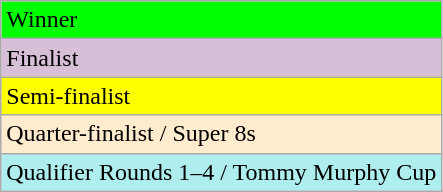<table class="wikitable">
<tr>
<td bgcolor="lime">Winner</td>
</tr>
<tr>
<td bgcolor="thistle">Finalist</td>
</tr>
<tr>
<td bgcolor="yellow">Semi-finalist</td>
</tr>
<tr>
<td style="background:#ffebcd;">Quarter-finalist / Super 8s</td>
</tr>
<tr>
<td style="background:#afeeee;">Qualifier Rounds 1–4 / Tommy Murphy Cup</td>
</tr>
</table>
